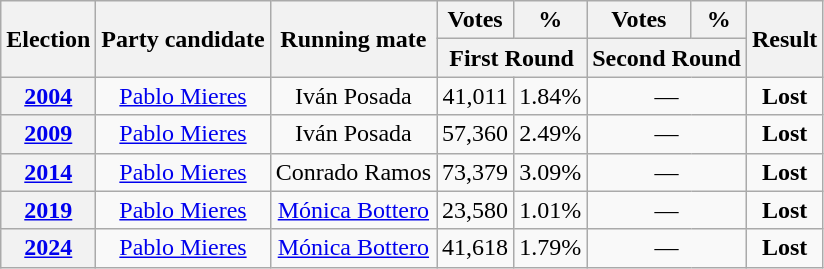<table class="wikitable" style="text-align:center">
<tr>
<th rowspan="2">Election</th>
<th rowspan="2">Party candidate</th>
<th rowspan="2">Running mate</th>
<th>Votes</th>
<th>%</th>
<th>Votes</th>
<th>%</th>
<th rowspan="2">Result</th>
</tr>
<tr>
<th colspan="2">First Round</th>
<th colspan="2">Second Round</th>
</tr>
<tr>
<th><a href='#'>2004</a></th>
<td><a href='#'>Pablo Mieres</a></td>
<td>Iván Posada</td>
<td>41,011</td>
<td>1.84%</td>
<td colspan="2">—</td>
<td><strong>Lost</strong> </td>
</tr>
<tr>
<th><a href='#'>2009</a></th>
<td><a href='#'>Pablo Mieres</a></td>
<td>Iván Posada</td>
<td>57,360</td>
<td>2.49%</td>
<td colspan="2">—</td>
<td><strong>Lost</strong> </td>
</tr>
<tr>
<th><a href='#'>2014</a></th>
<td><a href='#'>Pablo Mieres</a></td>
<td>Conrado Ramos</td>
<td>73,379</td>
<td>3.09%</td>
<td colspan="2">—</td>
<td><strong>Lost</strong> </td>
</tr>
<tr>
<th><a href='#'>2019</a></th>
<td><a href='#'>Pablo Mieres</a></td>
<td><a href='#'>Mónica Bottero</a></td>
<td>23,580</td>
<td>1.01%</td>
<td colspan="2">—</td>
<td><strong>Lost</strong> </td>
</tr>
<tr>
<th><a href='#'>2024</a></th>
<td><a href='#'>Pablo Mieres</a></td>
<td><a href='#'>Mónica Bottero</a></td>
<td>41,618</td>
<td>1.79%</td>
<td colspan="2">—</td>
<td><strong>Lost</strong> </td>
</tr>
</table>
